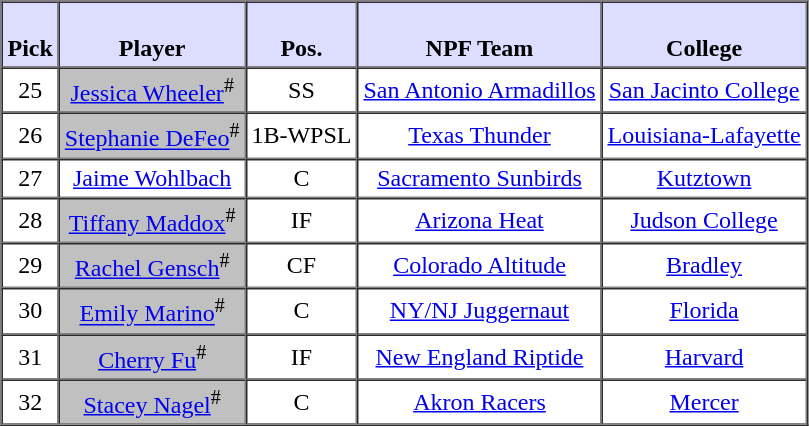<table style="text-align: center" border="1" cellpadding="3" cellspacing="0">
<tr>
<th style="background:#ddf;"><br>Pick</th>
<th style="background:#ddf;"><br>Player</th>
<th style="background:#ddf;"><br>Pos.</th>
<th style="background:#ddf;"><br>NPF Team</th>
<th style="background:#ddf;"><br>College</th>
</tr>
<tr>
<td>25</td>
<td style="background:#C0C0C0;"><a href='#'>Jessica Wheeler</a><sup>#</sup></td>
<td>SS</td>
<td><a href='#'>San Antonio Armadillos</a></td>
<td><a href='#'>San Jacinto College</a></td>
</tr>
<tr>
<td>26</td>
<td style="background:#C0C0C0;"><a href='#'>Stephanie DeFeo</a><sup>#</sup></td>
<td>1B-WPSL</td>
<td><a href='#'>Texas Thunder</a></td>
<td><a href='#'>Louisiana-Lafayette</a></td>
</tr>
<tr>
<td>27</td>
<td><a href='#'>Jaime Wohlbach</a></td>
<td>C</td>
<td><a href='#'>Sacramento Sunbirds</a></td>
<td><a href='#'>Kutztown</a></td>
</tr>
<tr>
<td>28</td>
<td style="background:#C0C0C0;"><a href='#'>Tiffany Maddox</a><sup>#</sup></td>
<td>IF</td>
<td><a href='#'>Arizona Heat</a></td>
<td><a href='#'>Judson College</a></td>
</tr>
<tr>
<td>29</td>
<td style="background:#C0C0C0;"><a href='#'>Rachel Gensch</a><sup>#</sup></td>
<td>CF</td>
<td><a href='#'>Colorado Altitude</a></td>
<td><a href='#'>Bradley</a></td>
</tr>
<tr>
<td>30</td>
<td style="background:#C0C0C0;"><a href='#'>Emily Marino</a><sup>#</sup></td>
<td>C</td>
<td><a href='#'>NY/NJ Juggernaut</a></td>
<td><a href='#'>Florida</a></td>
</tr>
<tr>
<td>31</td>
<td style="background:#C0C0C0;"><a href='#'>Cherry Fu</a><sup>#</sup></td>
<td>IF</td>
<td><a href='#'>New England Riptide</a></td>
<td><a href='#'>Harvard</a></td>
</tr>
<tr>
<td>32</td>
<td style="background:#C0C0C0;"><a href='#'>Stacey Nagel</a><sup>#</sup></td>
<td>C</td>
<td><a href='#'>Akron Racers</a></td>
<td><a href='#'>Mercer</a></td>
</tr>
</table>
